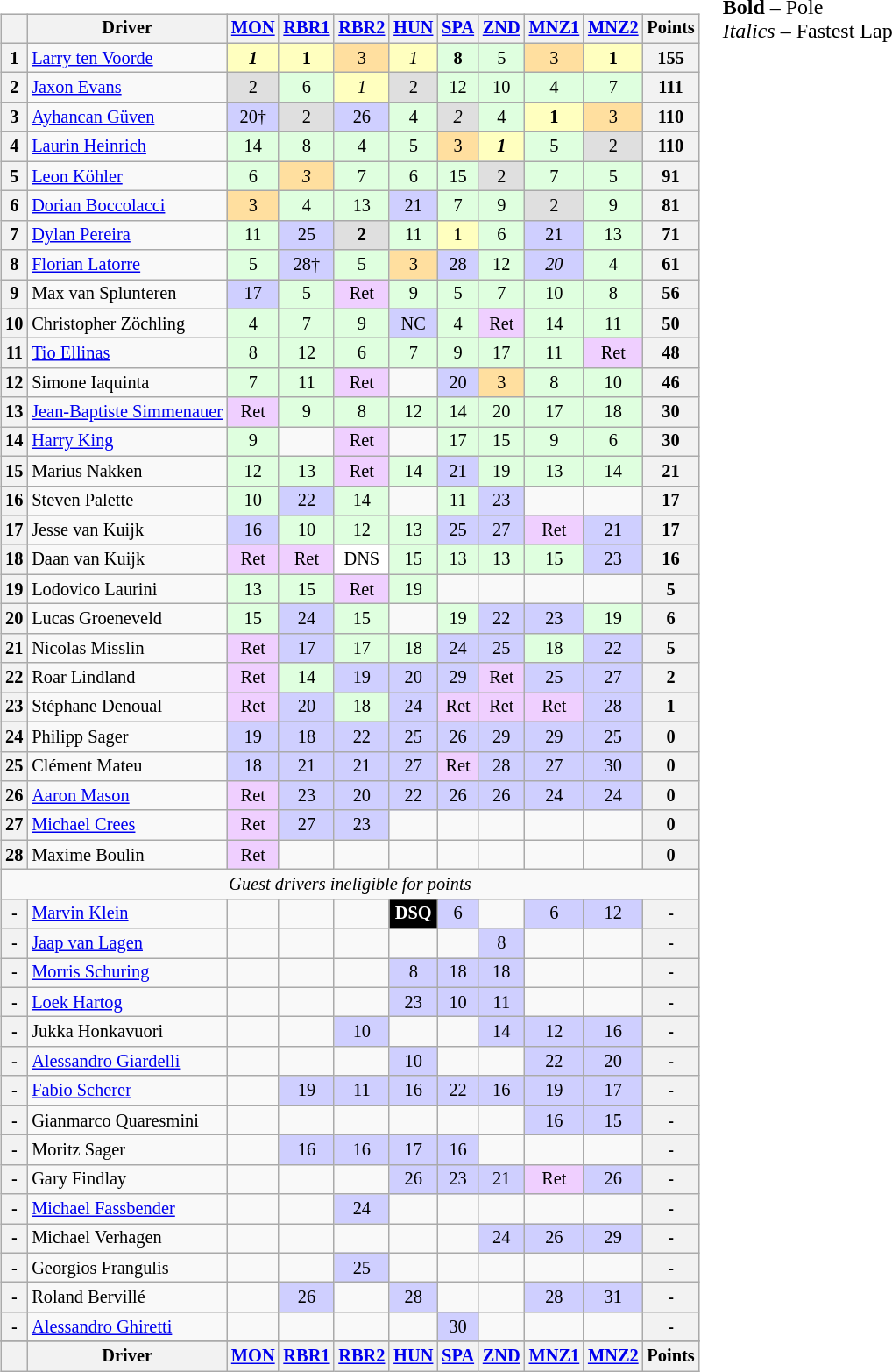<table>
<tr>
<td><br><table class="wikitable" style="font-size: 85%; text-align:center">
<tr valign="top">
<th valign="middle"></th>
<th valign="middle">Driver</th>
<th><a href='#'>MON</a><br></th>
<th><a href='#'>RBR1</a><br></th>
<th><a href='#'>RBR2</a><br></th>
<th><a href='#'>HUN</a><br></th>
<th><a href='#'>SPA</a><br></th>
<th><a href='#'>ZND</a><br></th>
<th><a href='#'>MNZ1</a><br></th>
<th><a href='#'>MNZ2</a><br></th>
<th valign="middle">Points</th>
</tr>
<tr>
<th>1</th>
<td align=left> <a href='#'>Larry ten Voorde</a></td>
<td style="background:#FFFFBF;"><strong><em>1</em></strong></td>
<td style="background:#FFFFBF;"><strong>1</strong></td>
<td style="background:#FFDF9F;">3</td>
<td style="background:#FFFFBF;"><em>1</em></td>
<td style="background:#DFFFDF;"><strong>8</strong></td>
<td style="background:#DFFFDF;">5</td>
<td style="background:#FFDF9F;">3</td>
<td style="background:#FFFFBF;"><strong>1</strong></td>
<th>155</th>
</tr>
<tr>
<th>2</th>
<td align=left> <a href='#'>Jaxon Evans</a></td>
<td style="background:#DFDFDF;">2</td>
<td style="background:#DFFFDF;">6</td>
<td style="background:#FFFFBF;"><em>1</em></td>
<td style="background:#DFDFDF;">2</td>
<td style="background:#DFFFDF;">12</td>
<td style="background:#DFFFDF;">10</td>
<td style="background:#DFFFDF;">4</td>
<td style="background:#DFFFDF;">7</td>
<th>111</th>
</tr>
<tr>
<th>3</th>
<td align=left> <a href='#'>Ayhancan Güven</a></td>
<td style="background:#CFCFFF;">20†</td>
<td style="background:#DFDFDF;">2</td>
<td style="background:#CFCFFF;">26</td>
<td style="background:#DFFFDF;">4</td>
<td style="background:#DFDFDF;"><em>2</em></td>
<td style="background:#DFFFDF;">4</td>
<td style="background:#FFFFBF;"><strong>1</strong></td>
<td style="background:#FFDF9F;">3</td>
<th>110</th>
</tr>
<tr>
<th>4</th>
<td align=left> <a href='#'>Laurin Heinrich</a></td>
<td style="background:#DFFFDF;">14</td>
<td style="background:#DFFFDF;">8</td>
<td style="background:#DFFFDF;">4</td>
<td style="background:#DFFFDF;">5</td>
<td style="background:#FFDF9F;">3</td>
<td style="background:#FFFFBF;"><strong><em>1</em></strong></td>
<td style="background:#DFFFDF;">5</td>
<td style="background:#DFDFDF;">2</td>
<th>110</th>
</tr>
<tr>
<th>5</th>
<td align=left> <a href='#'>Leon Köhler</a></td>
<td style="background:#DFFFDF;">6</td>
<td style="background:#FFDF9F;"><em>3</em></td>
<td style="background:#DFFFDF;">7</td>
<td style="background:#DFFFDF;">6</td>
<td style="background:#DFFFDF;">15</td>
<td style="background:#DFDFDF;">2</td>
<td style="background:#DFFFDF;">7</td>
<td style="background:#DFFFDF;">5</td>
<th>91</th>
</tr>
<tr>
<th>6</th>
<td align=left> <a href='#'>Dorian Boccolacci</a></td>
<td style="background:#FFDF9F;">3</td>
<td style="background:#DFFFDF;">4</td>
<td style="background:#DFFFDF;">13</td>
<td style="background:#CFCFFF;">21</td>
<td style="background:#DFFFDF;">7</td>
<td style="background:#DFFFDF;">9</td>
<td style="background:#DFDFDF;">2</td>
<td style="background:#DFFFDF;">9</td>
<th>81</th>
</tr>
<tr>
<th>7</th>
<td align=left> <a href='#'>Dylan Pereira</a></td>
<td style="background:#DFFFDF;">11</td>
<td style="background:#CFCFFF;">25</td>
<td style="background:#DFDFDF;"><strong>2</strong></td>
<td style="background:#DFFFDF;">11</td>
<td style="background:#FFFFBF;">1</td>
<td style="background:#DFFFDF;">6</td>
<td style="background:#CFCFFF;">21</td>
<td style="background:#DFFFDF;">13</td>
<th>71</th>
</tr>
<tr>
<th>8</th>
<td align=left> <a href='#'>Florian Latorre</a></td>
<td style="background:#DFFFDF;">5</td>
<td style="background:#CFCFFF;">28†</td>
<td style="background:#DFFFDF;">5</td>
<td style="background:#FFDF9F;">3</td>
<td style="background:#CFCFFF;">28</td>
<td style="background:#DFFFDF;">12</td>
<td style="background:#CFCFFF;"><em>20</em></td>
<td style="background:#DFFFDF;">4</td>
<th>61</th>
</tr>
<tr>
<th>9</th>
<td align=left> Max van Splunteren</td>
<td style="background:#CFCFFF;">17</td>
<td style="background:#DFFFDF;">5</td>
<td style="background:#EFCFFF;">Ret</td>
<td style="background:#DFFFDF;">9</td>
<td style="background:#DFFFDF;">5</td>
<td style="background:#DFFFDF;">7</td>
<td style="background:#DFFFDF;">10</td>
<td style="background:#DFFFDF;">8</td>
<th>56</th>
</tr>
<tr>
<th>10</th>
<td align=left> Christopher Zöchling</td>
<td style="background:#DFFFDF;">4</td>
<td style="background:#DFFFDF;">7</td>
<td style="background:#DFFFDF;">9</td>
<td style="background:#CFCFFF;">NC</td>
<td style="background:#DFFFDF;">4</td>
<td style="background:#EFCFFF;">Ret</td>
<td style="background:#DFFFDF;">14</td>
<td style="background:#DFFFDF;">11</td>
<th>50</th>
</tr>
<tr>
<th>11</th>
<td align=left> <a href='#'>Tio Ellinas</a></td>
<td style="background:#DFFFDF;">8</td>
<td style="background:#DFFFDF;">12</td>
<td style="background:#DFFFDF;">6</td>
<td style="background:#DFFFDF;">7</td>
<td style="background:#DFFFDF;">9</td>
<td style="background:#DFFFDF;">17</td>
<td style="background:#DFFFDF;">11</td>
<td style="background:#EFCFFF;">Ret</td>
<th>48</th>
</tr>
<tr>
<th>12</th>
<td align=left> Simone Iaquinta</td>
<td style="background:#DFFFDF;">7</td>
<td style="background:#DFFFDF;">11</td>
<td style="background:#EFCFFF;">Ret</td>
<td></td>
<td style="background:#CFCFFF;">20</td>
<td style="background:#FFDF9F;">3</td>
<td style="background:#DFFFDF;">8</td>
<td style="background:#DFFFDF;">10</td>
<th>46</th>
</tr>
<tr>
<th>13</th>
<td align=left nowrap> <a href='#'>Jean-Baptiste Simmenauer</a></td>
<td style="background:#EFCFFF;">Ret</td>
<td style="background:#DFFFDF;">9</td>
<td style="background:#DFFFDF;">8</td>
<td style="background:#DFFFDF;">12</td>
<td style="background:#DFFFDF;">14</td>
<td style="background:#DFFFDF;">20</td>
<td style="background:#DFFFDF;">17</td>
<td style="background:#DFFFDF;">18</td>
<th>30</th>
</tr>
<tr>
<th>14</th>
<td align=left> <a href='#'>Harry King</a></td>
<td style="background:#DFFFDF;">9</td>
<td></td>
<td style="background:#EFCFFF;">Ret</td>
<td></td>
<td style="background:#DFFFDF;">17</td>
<td style="background:#DFFFDF;">15</td>
<td style="background:#DFFFDF;">9</td>
<td style="background:#DFFFDF;">6</td>
<th>30</th>
</tr>
<tr>
<th>15</th>
<td align=left> Marius Nakken</td>
<td style="background:#DFFFDF;">12</td>
<td style="background:#DFFFDF;">13</td>
<td style="background:#EFCFFF;">Ret</td>
<td style="background:#DFFFDF;">14</td>
<td style="background:#CFCFFF;">21</td>
<td style="background:#DFFFDF;">19</td>
<td style="background:#DFFFDF;">13</td>
<td style="background:#DFFFDF;">14</td>
<th>21</th>
</tr>
<tr>
<th>16</th>
<td align=left> Steven Palette</td>
<td style="background:#DFFFDF;">10</td>
<td style="background:#CFCFFF;">22</td>
<td style="background:#DFFFDF;">14</td>
<td></td>
<td style="background:#DFFFDF;">11</td>
<td style="background:#CFCFFF;">23</td>
<td></td>
<td></td>
<th>17</th>
</tr>
<tr>
<th>17</th>
<td align=left> Jesse van Kuijk</td>
<td style="background:#CFCFFF;">16</td>
<td style="background:#DFFFDF;">10</td>
<td style="background:#DFFFDF;">12</td>
<td style="background:#DFFFDF;">13</td>
<td style="background:#CFCFFF;">25</td>
<td style="background:#CFCFFF;">27</td>
<td style="background:#EFCFFF;">Ret</td>
<td style="background:#CFCFFF;">21</td>
<th>17</th>
</tr>
<tr>
<th>18</th>
<td align=left> Daan van Kuijk</td>
<td style="background:#EFCFFF;">Ret</td>
<td style="background:#EFCFFF;">Ret</td>
<td style="background:#FFFFFF;">DNS</td>
<td style="background:#DFFFDF;">15</td>
<td style="background:#DFFFDF;">13</td>
<td style="background:#DFFFDF;">13</td>
<td style="background:#DFFFDF;">15</td>
<td style="background:#CFCFFF;">23</td>
<th>16</th>
</tr>
<tr>
<th>19</th>
<td align=left> Lodovico Laurini</td>
<td style="background:#DFFFDF;">13</td>
<td style="background:#DFFFDF;">15</td>
<td style="background:#EFCFFF;">Ret</td>
<td style="background:#DFFFDF;">19</td>
<td></td>
<td></td>
<td></td>
<td></td>
<th>5</th>
</tr>
<tr>
<th>20</th>
<td align=left> Lucas Groeneveld</td>
<td style="background:#DFFFDF;">15</td>
<td style="background:#CFCFFF;">24</td>
<td style="background:#DFFFDF;">15</td>
<td></td>
<td style="background:#DFFFDF;">19</td>
<td style="background:#CFCFFF;">22</td>
<td style="background:#CFCFFF;">23</td>
<td style="background:#DFFFDF;">19</td>
<th>6</th>
</tr>
<tr>
<th>21</th>
<td align=left> Nicolas Misslin</td>
<td style="background:#EFCFFF;">Ret</td>
<td style="background:#CFCFFF;">17</td>
<td style="background:#DFFFDF;">17</td>
<td style="background:#DFFFDF;">18</td>
<td style="background:#CFCFFF;">24</td>
<td style="background:#CFCFFF;">25</td>
<td style="background:#DFFFDF;">18</td>
<td style="background:#CFCFFF;">22</td>
<th>5</th>
</tr>
<tr>
<th>22</th>
<td align=left> Roar Lindland</td>
<td style="background:#EFCFFF;">Ret</td>
<td style="background:#DFFFDF;">14</td>
<td style="background:#CFCFFF;">19</td>
<td style="background:#CFCFFF;">20</td>
<td style="background:#CFCFFF;">29</td>
<td style="background:#EFCFFF;">Ret</td>
<td style="background:#CFCFFF;">25</td>
<td style="background:#CFCFFF;">27</td>
<th>2</th>
</tr>
<tr>
<th>23</th>
<td align=left> Stéphane Denoual</td>
<td style="background:#EFCFFF;">Ret</td>
<td style="background:#CFCFFF;">20</td>
<td style="background:#DFFFDF;">18</td>
<td style="background:#CFCFFF;">24</td>
<td style="background:#EFCFFF;">Ret</td>
<td style="background:#EFCFFF;">Ret</td>
<td style="background:#EFCFFF;">Ret</td>
<td style="background:#CFCFFF;">28</td>
<th>1</th>
</tr>
<tr>
<th>24</th>
<td align=left> Philipp Sager</td>
<td style="background:#CFCFFF;">19</td>
<td style="background:#CFCFFF;">18</td>
<td style="background:#CFCFFF;">22</td>
<td style="background:#CFCFFF;">25</td>
<td style="background:#CFCFFF;">26</td>
<td style="background:#CFCFFF;">29</td>
<td style="background:#CFCFFF;">29</td>
<td style="background:#CFCFFF;">25</td>
<th>0</th>
</tr>
<tr>
<th>25</th>
<td align=left> Clément Mateu</td>
<td style="background:#CFCFFF;">18</td>
<td style="background:#CFCFFF;">21</td>
<td style="background:#CFCFFF;">21</td>
<td style="background:#CFCFFF;">27</td>
<td style="background:#EFCFFF;">Ret</td>
<td style="background:#CFCFFF;">28</td>
<td style="background:#CFCFFF;">27</td>
<td style="background:#CFCFFF;">30</td>
<th>0</th>
</tr>
<tr>
<th>26</th>
<td align=left> <a href='#'>Aaron Mason</a></td>
<td style="background:#EFCFFF;">Ret</td>
<td style="background:#CFCFFF;">23</td>
<td style="background:#CFCFFF;">20</td>
<td style="background:#CFCFFF;">22</td>
<td style="background:#CFCFFF;">26</td>
<td style="background:#CFCFFF;">26</td>
<td style="background:#CFCFFF;">24</td>
<td style="background:#CFCFFF;">24</td>
<th>0</th>
</tr>
<tr>
<th>27</th>
<td align=left> <a href='#'>Michael Crees</a></td>
<td style="background:#EFCFFF;">Ret</td>
<td style="background:#CFCFFF;">27</td>
<td style="background:#CFCFFF;">23</td>
<td></td>
<td></td>
<td></td>
<td></td>
<td></td>
<th>0</th>
</tr>
<tr>
<th>28</th>
<td align=left> Maxime Boulin</td>
<td style="background:#EFCFFF;">Ret</td>
<td></td>
<td></td>
<td></td>
<td></td>
<td></td>
<td></td>
<td></td>
<th>0</th>
</tr>
<tr>
<td align=center colspan=11><em>Guest drivers ineligible for points</em></td>
</tr>
<tr>
<th>-</th>
<td align=left> <a href='#'>Marvin Klein</a></td>
<td></td>
<td></td>
<td></td>
<td style="background:#000000; color:#FFFFFF;"><strong>DSQ</strong></td>
<td style="background:#CFCFFF;">6</td>
<td></td>
<td style="background:#CFCFFF;">6</td>
<td style="background:#CFCFFF;">12</td>
<th>-</th>
</tr>
<tr>
<th>-</th>
<td align=left> <a href='#'>Jaap van Lagen</a></td>
<td></td>
<td></td>
<td></td>
<td></td>
<td></td>
<td style="background:#CFCFFF;">8</td>
<td></td>
<td></td>
<th>-</th>
</tr>
<tr>
<th>-</th>
<td align=left> <a href='#'>Morris Schuring</a></td>
<td></td>
<td></td>
<td></td>
<td style="background:#CFCFFF;">8</td>
<td style="background:#CFCFFF;">18</td>
<td style="background:#CFCFFF;">18</td>
<td></td>
<td></td>
<th>-</th>
</tr>
<tr>
<th>-</th>
<td align=left> <a href='#'>Loek Hartog</a></td>
<td></td>
<td></td>
<td></td>
<td style="background:#CFCFFF;">23</td>
<td style="background:#CFCFFF;">10</td>
<td style="background:#CFCFFF;">11</td>
<td></td>
<td></td>
<th>-</th>
</tr>
<tr>
<th>-</th>
<td align=left> Jukka Honkavuori</td>
<td></td>
<td></td>
<td style="background:#CFCFFF;">10</td>
<td></td>
<td></td>
<td style="background:#CFCFFF;">14</td>
<td style="background:#CFCFFF;">12</td>
<td style="background:#CFCFFF;">16</td>
<th>-</th>
</tr>
<tr>
<th>-</th>
<td align=left> <a href='#'>Alessandro Giardelli</a></td>
<td></td>
<td></td>
<td></td>
<td style="background:#CFCFFF;">10</td>
<td></td>
<td></td>
<td style="background:#CFCFFF;">22</td>
<td style="background:#CFCFFF;">20</td>
<th>-</th>
</tr>
<tr>
<th>-</th>
<td align=left> <a href='#'>Fabio Scherer</a></td>
<td></td>
<td style="background:#CFCFFF;">19</td>
<td style="background:#CFCFFF;">11</td>
<td style="background:#CFCFFF;">16</td>
<td style="background:#CFCFFF;">22</td>
<td style="background:#CFCFFF;">16</td>
<td style="background:#CFCFFF;">19</td>
<td style="background:#CFCFFF;">17</td>
<th>-</th>
</tr>
<tr>
<th>-</th>
<td align=left> Gianmarco Quaresmini</td>
<td></td>
<td></td>
<td></td>
<td></td>
<td></td>
<td></td>
<td style="background:#CFCFFF;">16</td>
<td style="background:#CFCFFF;">15</td>
<th>-</th>
</tr>
<tr>
<th>-</th>
<td align=left> Moritz Sager</td>
<td></td>
<td style="background:#CFCFFF;">16</td>
<td style="background:#CFCFFF;">16</td>
<td style="background:#CFCFFF;">17</td>
<td style="background:#CFCFFF;">16</td>
<td></td>
<td></td>
<td></td>
<th>-</th>
</tr>
<tr>
<th>-</th>
<td align=left> Gary Findlay</td>
<td></td>
<td></td>
<td></td>
<td style="background:#CFCFFF;">26</td>
<td style="background:#CFCFFF;">23</td>
<td style="background:#CFCFFF;">21</td>
<td style="background:#EFCFFF;">Ret</td>
<td style="background:#CFCFFF;">26</td>
<th>-</th>
</tr>
<tr>
<th>-</th>
<td align=left> <a href='#'>Michael Fassbender</a></td>
<td></td>
<td></td>
<td style="background:#CFCFFF;">24</td>
<td></td>
<td></td>
<td></td>
<td></td>
<td></td>
<th>-</th>
</tr>
<tr>
<th>-</th>
<td align=left> Michael Verhagen</td>
<td></td>
<td></td>
<td></td>
<td></td>
<td></td>
<td style="background:#CFCFFF;">24</td>
<td style="background:#CFCFFF;">26</td>
<td style="background:#CFCFFF;">29</td>
<th>-</th>
</tr>
<tr>
<th>-</th>
<td align=left> Georgios Frangulis</td>
<td></td>
<td></td>
<td style="background:#CFCFFF;">25</td>
<td></td>
<td></td>
<td></td>
<td></td>
<td></td>
<th>-</th>
</tr>
<tr>
<th>-</th>
<td align=left> Roland Bervillé</td>
<td></td>
<td style="background:#CFCFFF;">26</td>
<td></td>
<td style="background:#CFCFFF;">28</td>
<td></td>
<td></td>
<td style="background:#CFCFFF;">28</td>
<td style="background:#CFCFFF;">31</td>
<th>-</th>
</tr>
<tr>
<th>-</th>
<td align=left> <a href='#'>Alessandro Ghiretti</a></td>
<td></td>
<td></td>
<td></td>
<td></td>
<td style="background:#CFCFFF;">30</td>
<td></td>
<td></td>
<td></td>
<th>-</th>
</tr>
<tr>
</tr>
<tr valign="top">
<th valign="middle"></th>
<th valign="middle">Driver</th>
<th><a href='#'>MON</a><br></th>
<th><a href='#'>RBR1</a><br></th>
<th><a href='#'>RBR2</a><br></th>
<th><a href='#'>HUN</a><br></th>
<th><a href='#'>SPA</a><br></th>
<th><a href='#'>ZND</a><br></th>
<th><a href='#'>MNZ1</a><br></th>
<th><a href='#'>MNZ2</a><br></th>
<th valign="middle">Points</th>
</tr>
</table>
</td>
<td valign="top"><br>
<span><strong>Bold</strong> – Pole<br>
<em>Italics</em> – Fastest Lap</span></td>
</tr>
</table>
